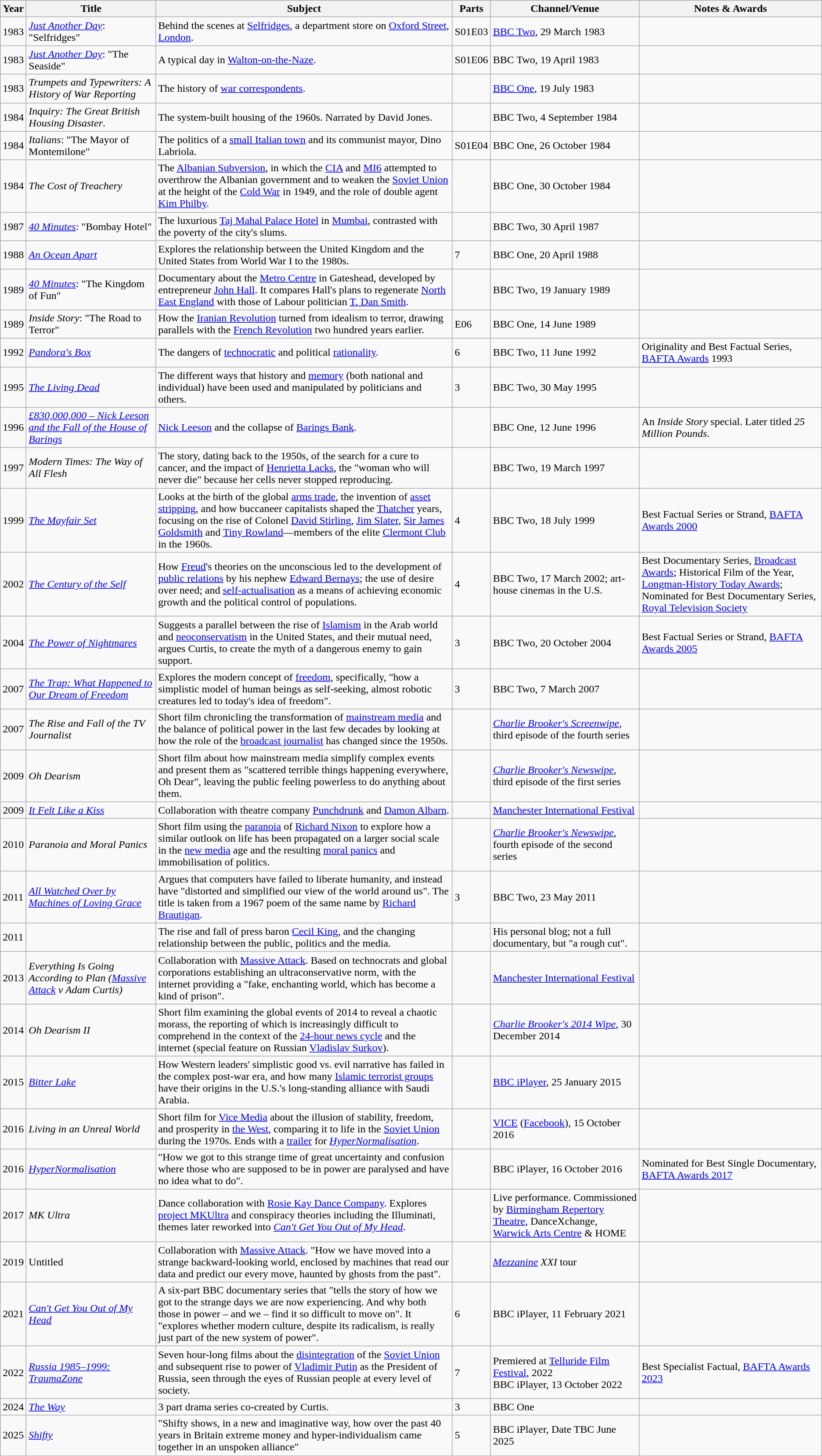<table class="wikitable sortable">
<tr>
<th>Year</th>
<th>Title</th>
<th>Subject</th>
<th>Parts</th>
<th>Channel/Venue</th>
<th>Notes & Awards</th>
</tr>
<tr>
<td>1983</td>
<td><em><a href='#'>Just Another Day</a></em>: "Selfridges"</td>
<td>Behind the scenes at <a href='#'>Selfridges</a>, a department store on <a href='#'>Oxford Street</a>, <a href='#'>London</a>.</td>
<td>S01E03</td>
<td><a href='#'>BBC Two</a>, 29 March 1983</td>
<td></td>
</tr>
<tr>
<td>1983</td>
<td><em><a href='#'>Just Another Day</a></em>: "The Seaside"</td>
<td>A typical day in <a href='#'>Walton-on-the-Naze</a>.</td>
<td>S01E06</td>
<td>BBC Two, 19 April 1983</td>
<td></td>
</tr>
<tr>
<td>1983</td>
<td><em>Trumpets and Typewriters: A History of War Reporting</em></td>
<td>The history of <a href='#'>war correspondents</a>.</td>
<td></td>
<td><a href='#'>BBC One</a>, 19 July 1983</td>
<td></td>
</tr>
<tr>
<td>1984</td>
<td><em>Inquiry: The Great British Housing Disaster</em>.</td>
<td>The system-built housing of the 1960s. Narrated by David Jones.</td>
<td></td>
<td>BBC Two, 4 September 1984</td>
<td></td>
</tr>
<tr>
<td>1984</td>
<td><em>Italians</em>: "The Mayor of Montemilone"</td>
<td>The politics of a <a href='#'>small Italian town</a> and its communist mayor, Dino Labriola.</td>
<td>S01E04</td>
<td>BBC One, 26 October 1984</td>
<td></td>
</tr>
<tr>
<td>1984</td>
<td><em>The Cost of Treachery</em></td>
<td>The <a href='#'>Albanian Subversion</a>, in which the <a href='#'>CIA</a> and <a href='#'>MI6</a> attempted to overthrow the Albanian government and to weaken the <a href='#'>Soviet Union</a> at the height of the <a href='#'>Cold War</a> in 1949, and the role of double agent <a href='#'>Kim Philby</a>.</td>
<td></td>
<td>BBC One, 30 October 1984</td>
<td></td>
</tr>
<tr>
<td>1987</td>
<td><em><a href='#'>40 Minutes</a></em>: "Bombay Hotel"</td>
<td>The luxurious <a href='#'>Taj Mahal Palace Hotel</a> in <a href='#'>Mumbai</a>, contrasted with the poverty of the city's slums.</td>
<td></td>
<td>BBC Two, 30 April 1987</td>
<td></td>
</tr>
<tr>
<td>1988</td>
<td><em><a href='#'>An Ocean Apart</a></em></td>
<td>Explores the relationship between the United Kingdom and the United States from World War I to the 1980s.</td>
<td>7</td>
<td>BBC One, 20 April 1988</td>
<td></td>
</tr>
<tr>
<td>1989</td>
<td><em><a href='#'>40 Minutes</a></em>: "The Kingdom of Fun"</td>
<td>Documentary about the <a href='#'>Metro Centre</a> in Gateshead, developed by entrepreneur <a href='#'>John Hall</a>. It compares Hall's plans to regenerate <a href='#'>North East England</a> with those of Labour politician <a href='#'>T. Dan Smith</a>.</td>
<td></td>
<td>BBC Two, 19 January 1989</td>
<td></td>
</tr>
<tr>
<td>1989</td>
<td><em>Inside Story</em>: "The Road to Terror"</td>
<td>How the <a href='#'>Iranian Revolution</a> turned from idealism to terror, drawing parallels with the <a href='#'>French Revolution</a> two hundred years earlier.</td>
<td>E06</td>
<td>BBC One, 14 June 1989</td>
</tr>
<tr>
<td>1992</td>
<td><em><a href='#'>Pandora's Box</a></em></td>
<td>The dangers of <a href='#'>technocratic</a> and political <a href='#'>rationality</a>.</td>
<td>6</td>
<td>BBC Two, 11 June 1992</td>
<td>Originality and Best Factual Series, <a href='#'>BAFTA Awards</a> 1993</td>
</tr>
<tr>
<td>1995</td>
<td><em><a href='#'>The Living Dead</a></em></td>
<td>The different ways that history and <a href='#'>memory</a> (both national and individual) have been used and manipulated by politicians and others.</td>
<td>3</td>
<td>BBC Two, 30 May 1995</td>
</tr>
<tr>
<td>1996</td>
<td><em><a href='#'>£830,000,000 – Nick Leeson and the Fall of the House of Barings</a></em></td>
<td><a href='#'>Nick Leeson</a> and the collapse of <a href='#'>Barings Bank</a>.</td>
<td></td>
<td>BBC One, 12 June 1996</td>
<td>An <em>Inside Story</em> special. Later titled <em>25 Million Pounds</em>.</td>
</tr>
<tr>
<td>1997</td>
<td><em>Modern Times: The Way of All Flesh</em></td>
<td>The story, dating back to the 1950s, of the search for a cure to cancer, and the impact of <a href='#'>Henrietta Lacks</a>, the "woman who will never die" because her cells never stopped reproducing.</td>
<td></td>
<td>BBC Two, 19 March 1997</td>
</tr>
<tr>
<td>1999</td>
<td><em><a href='#'>The Mayfair Set</a></em></td>
<td>Looks at the birth of the global <a href='#'>arms trade</a>, the invention of <a href='#'>asset stripping</a>, and how buccaneer capitalists shaped the <a href='#'>Thatcher</a> years, focusing on the rise of Colonel <a href='#'>David Stirling</a>, <a href='#'>Jim Slater</a>, <a href='#'>Sir James Goldsmith</a> and <a href='#'>Tiny Rowland</a>—members of the elite <a href='#'>Clermont Club</a> in the 1960s.</td>
<td>4</td>
<td>BBC Two, 18 July 1999</td>
<td>Best Factual Series or Strand, <a href='#'>BAFTA Awards 2000</a></td>
</tr>
<tr>
<td>2002</td>
<td><em><a href='#'>The Century of the Self</a></em></td>
<td>How <a href='#'>Freud</a>'s theories on the unconscious led to the development of <a href='#'>public relations</a> by his nephew <a href='#'>Edward Bernays</a>; the use of desire over need; and <a href='#'>self-actualisation</a> as a means of achieving economic growth and the political control of populations.</td>
<td>4</td>
<td>BBC Two, 17 March 2002; art-house cinemas in the U.S.</td>
<td>Best Documentary Series, <a href='#'>Broadcast Awards</a>; Historical Film of the Year, <a href='#'>Longman-History Today Awards</a>; Nominated for Best Documentary Series, <a href='#'>Royal Television Society</a></td>
</tr>
<tr>
<td>2004</td>
<td><em><a href='#'>The Power of Nightmares</a></em></td>
<td>Suggests a parallel between the rise of <a href='#'>Islamism</a> in the Arab world and <a href='#'>neoconservatism</a> in the United States, and their mutual need, argues Curtis, to create the myth of a dangerous enemy to gain support.</td>
<td>3</td>
<td>BBC Two, 20 October 2004</td>
<td>Best Factual Series or Strand, <a href='#'>BAFTA Awards 2005</a></td>
</tr>
<tr>
<td>2007</td>
<td><em><a href='#'>The Trap: What Happened to Our Dream of Freedom</a></em></td>
<td>Explores the modern concept of <a href='#'>freedom</a>, specifically, "how a simplistic model of human beings as self-seeking, almost robotic creatures led to today's idea of freedom".</td>
<td>3</td>
<td>BBC Two, 7 March 2007</td>
<td></td>
</tr>
<tr>
<td>2007</td>
<td><em>The Rise and Fall of the TV Journalist</em></td>
<td>Short film chronicling the transformation of <a href='#'>mainstream media</a> and the balance of political power in the last few decades by looking at how the role of the <a href='#'>broadcast journalist</a> has changed since the 1950s.</td>
<td></td>
<td><em><a href='#'>Charlie Brooker's Screenwipe</a></em>, third episode of the fourth series</td>
<td></td>
</tr>
<tr>
<td>2009</td>
<td><em>Oh Dearism</em></td>
<td>Short film about how mainstream media simplify complex events and present them as "scattered terrible things happening everywhere, Oh Dear", leaving the public feeling powerless to do anything about them.</td>
<td></td>
<td><em><a href='#'>Charlie Brooker's Newswipe</a></em>, third episode of the first series</td>
<td></td>
</tr>
<tr>
<td>2009</td>
<td><em><a href='#'>It Felt Like a Kiss</a></em></td>
<td>Collaboration with theatre company <a href='#'>Punchdrunk</a> and <a href='#'>Damon Albarn</a>.</td>
<td></td>
<td><a href='#'>Manchester International Festival</a></td>
<td></td>
</tr>
<tr>
<td>2010</td>
<td><em>Paranoia and Moral Panics</em></td>
<td>Short film using the <a href='#'>paranoia</a> of <a href='#'>Richard Nixon</a> to explore how a similar outlook on life has been propagated on a larger social scale in the <a href='#'>new media</a> age and the resulting <a href='#'>moral panics</a> and immobilisation of politics.</td>
<td></td>
<td><em><a href='#'>Charlie Brooker's Newswipe</a></em>, fourth episode of the second series</td>
<td></td>
</tr>
<tr>
<td>2011</td>
<td><em><a href='#'>All Watched Over by Machines of Loving Grace</a></em></td>
<td>Argues that computers have failed to liberate humanity, and instead have "distorted and simplified our view of the world around us". The title is taken from a 1967 poem of the same name by <a href='#'>Richard Brautigan</a>.</td>
<td>3</td>
<td>BBC Two, 23 May 2011</td>
<td></td>
</tr>
<tr>
<td>2011</td>
<td></td>
<td>The rise and fall of press baron <a href='#'>Cecil King</a>, and the changing relationship between the public, politics and the media.</td>
<td></td>
<td>His personal blog; not a full documentary, but "a rough cut".</td>
<td></td>
</tr>
<tr>
<td>2013</td>
<td><em>Everything Is Going According to Plan (<a href='#'>Massive Attack</a> v Adam Curtis)</em></td>
<td>Collaboration with <a href='#'>Massive Attack</a>. Based on technocrats and global corporations establishing an ultraconservative norm, with the internet providing a "fake, enchanting world, which has become a kind of prison".</td>
<td></td>
<td><a href='#'>Manchester International Festival</a></td>
<td></td>
</tr>
<tr>
<td>2014</td>
<td><em>Oh Dearism II</em></td>
<td>Short film examining the global events of 2014 to reveal a chaotic morass, the reporting of which is increasingly difficult to comprehend in the context of the <a href='#'>24-hour news cycle</a> and the internet (special feature on Russian <a href='#'>Vladislav Surkov</a>).</td>
<td></td>
<td><em><a href='#'>Charlie Brooker's 2014 Wipe</a></em>, 30 December 2014</td>
<td></td>
</tr>
<tr>
<td>2015</td>
<td><em><a href='#'>Bitter Lake</a></em></td>
<td>How Western leaders' simplistic good vs. evil narrative has failed in the complex post-war era, and how many <a href='#'>Islamic terrorist groups</a> have their origins in the U.S.'s long-standing alliance with Saudi Arabia.</td>
<td></td>
<td><a href='#'>BBC iPlayer</a>, 25 January 2015</td>
<td></td>
</tr>
<tr>
<td>2016</td>
<td><em>Living in an Unreal World</em></td>
<td>Short film for <a href='#'>Vice Media</a> about the illusion of stability, freedom, and prosperity in <a href='#'>the West</a>, comparing it to life in the <a href='#'>Soviet Union</a> during the 1970s. Ends with a <a href='#'>trailer</a> for <em><a href='#'>HyperNormalisation</a></em>.</td>
<td></td>
<td><a href='#'>VICE</a> (<a href='#'>Facebook</a>), 15 October 2016</td>
<td></td>
</tr>
<tr>
<td>2016</td>
<td><em><a href='#'>HyperNormalisation</a></em></td>
<td>"How we got to this strange time of great uncertainty and confusion where those who are supposed to be in power are paralysed and have no idea what to do".</td>
<td></td>
<td>BBC iPlayer, 16 October 2016</td>
<td>Nominated for Best Single Documentary, <a href='#'>BAFTA Awards 2017</a></td>
</tr>
<tr>
<td>2017</td>
<td><em>MK Ultra</em></td>
<td>Dance collaboration with <a href='#'>Rosie Kay Dance Company</a>. Explores <a href='#'>project MKUltra</a> and conspiracy theories including the Illuminati, themes later reworked into <em><a href='#'>Can't Get You Out of My Head</a></em>.</td>
<td></td>
<td>Live performance. Commissioned by <a href='#'>Birmingham Repertory Theatre</a>, DanceXchange, <a href='#'>Warwick Arts Centre</a> & HOME</td>
<td></td>
</tr>
<tr>
<td>2019</td>
<td>Untitled</td>
<td>Collaboration with <a href='#'>Massive Attack</a>. "How we have moved into a strange backward-looking world, enclosed by machines that read our data and predict our every move, haunted by ghosts from the past".</td>
<td></td>
<td><em><a href='#'>Mezzanine</a> XXI</em> tour</td>
<td></td>
</tr>
<tr>
<td>2021</td>
<td><em><a href='#'>Can't Get You Out of My Head</a></em></td>
<td>A six-part BBC documentary series that "tells the story of how we got to the strange days we are now experiencing. And why both those in power – and we – find it so difficult to move on". It "explores whether modern culture, despite its radicalism, is really just part of the new system of power".</td>
<td>6</td>
<td>BBC iPlayer, 11 February 2021</td>
<td></td>
</tr>
<tr>
<td>2022</td>
<td><em><a href='#'>Russia 1985–1999: TraumaZone</a></em></td>
<td>Seven hour-long films about the <a href='#'>disintegration</a> of the <a href='#'>Soviet Union</a> and subsequent rise to power of <a href='#'>Vladimir Putin</a> as the President of Russia, seen through the eyes of Russian people at every level of society.</td>
<td>7</td>
<td>Premiered at <a href='#'>Telluride Film Festival</a>, 2022<br>BBC iPlayer, 13 October 2022</td>
<td>Best Specialist Factual, <a href='#'>BAFTA Awards 2023</a></td>
</tr>
<tr>
<td>2024</td>
<td><em><a href='#'>The Way</a></em></td>
<td>3 part drama series co-created by Curtis.</td>
<td>3</td>
<td>BBC One</td>
<td></td>
</tr>
<tr>
<td>2025</td>
<td><em><a href='#'>Shifty</a></em></td>
<td>"Shifty shows, in a new and imaginative way, how over the past 40 years in Britain extreme money and hyper-individualism came together in an unspoken alliance"</td>
<td>5</td>
<td>BBC iPlayer, Date TBC June 2025</td>
<td></td>
</tr>
</table>
